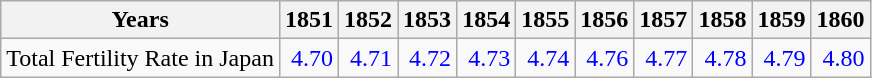<table class="wikitable " style="text-align:right">
<tr>
<th>Years</th>
<th>1851</th>
<th>1852</th>
<th>1853</th>
<th>1854</th>
<th>1855</th>
<th>1856</th>
<th>1857</th>
<th>1858</th>
<th>1859</th>
<th>1860</th>
</tr>
<tr>
<td align="left">Total Fertility Rate in Japan</td>
<td style="text-align:right; color:blue;">4.70</td>
<td style="text-align:right; color:blue;">4.71</td>
<td style="text-align:right; color:blue;">4.72</td>
<td style="text-align:right; color:blue;">4.73</td>
<td style="text-align:right; color:blue;">4.74</td>
<td style="text-align:right; color:blue;">4.76</td>
<td style="text-align:right; color:blue;">4.77</td>
<td style="text-align:right; color:blue;">4.78</td>
<td style="text-align:right; color:blue;">4.79</td>
<td style="text-align:right; color:blue;">4.80</td>
</tr>
</table>
